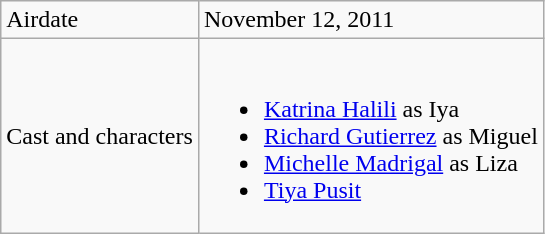<table class="wikitable">
<tr>
<td>Airdate</td>
<td>November 12, 2011</td>
</tr>
<tr>
<td>Cast and characters</td>
<td><br><ul><li><a href='#'>Katrina Halili</a> as Iya</li><li><a href='#'>Richard Gutierrez</a> as Miguel</li><li><a href='#'>Michelle Madrigal</a> as Liza</li><li><a href='#'>Tiya Pusit</a></li></ul></td>
</tr>
</table>
